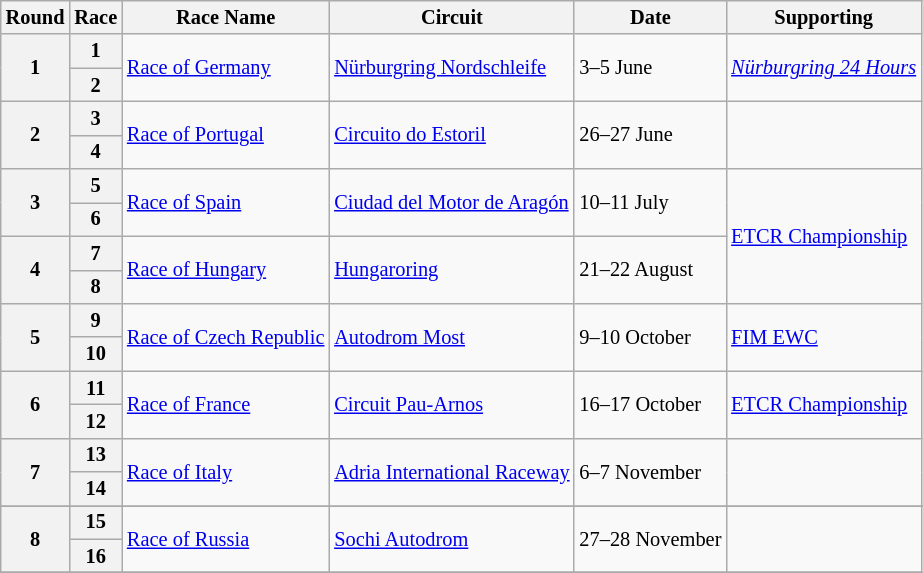<table class="wikitable" style="font-size: 85%">
<tr>
<th>Round</th>
<th>Race</th>
<th>Race Name</th>
<th>Circuit</th>
<th>Date</th>
<th>Supporting</th>
</tr>
<tr>
<th rowspan="2">1</th>
<th>1</th>
<td rowspan="2"><a href='#'>Race of Germany</a></td>
<td rowspan="2"> <a href='#'>Nürburgring Nordschleife</a></td>
<td rowspan="2">3–5 June</td>
<td rowspan="2"><em><a href='#'>Nürburgring 24 Hours</a></em></td>
</tr>
<tr>
<th>2</th>
</tr>
<tr>
<th rowspan="2">2</th>
<th>3</th>
<td rowspan="2"><a href='#'>Race of Portugal</a></td>
<td rowspan="2"> <a href='#'>Circuito do Estoril</a></td>
<td rowspan="2">26–27 June</td>
<td rowspan="2"></td>
</tr>
<tr>
<th>4</th>
</tr>
<tr>
<th rowspan="2">3</th>
<th>5</th>
<td rowspan="2"><a href='#'>Race of Spain</a></td>
<td rowspan="2"> <a href='#'>Ciudad del Motor de Aragón</a></td>
<td rowspan="2">10–11 July</td>
<td rowspan="4"><a href='#'>ETCR Championship</a></td>
</tr>
<tr>
<th>6</th>
</tr>
<tr>
<th rowspan="2">4</th>
<th>7</th>
<td rowspan="2"><a href='#'>Race of Hungary</a></td>
<td rowspan="2"> <a href='#'>Hungaroring</a></td>
<td rowspan="2">21–22 August</td>
</tr>
<tr>
<th>8</th>
</tr>
<tr>
<th rowspan="2">5</th>
<th>9</th>
<td rowspan="2"><a href='#'>Race of Czech Republic</a></td>
<td rowspan="2"> <a href='#'>Autodrom Most</a></td>
<td rowspan="2">9–10 October</td>
<td rowspan="2"><a href='#'>FIM EWC</a></td>
</tr>
<tr>
<th>10</th>
</tr>
<tr>
<th rowspan="2">6</th>
<th>11</th>
<td rowspan="2"><a href='#'>Race of France</a></td>
<td rowspan="2"> <a href='#'>Circuit Pau-Arnos</a></td>
<td rowspan="2">16–17 October</td>
<td rowspan="2"><a href='#'>ETCR Championship</a></td>
</tr>
<tr>
<th>12</th>
</tr>
<tr>
<th rowspan="2">7</th>
<th>13</th>
<td rowspan="2"><a href='#'>Race of Italy</a></td>
<td rowspan="2"> <a href='#'>Adria International Raceway</a></td>
<td rowspan="2">6–7 November</td>
<td rowspan="2"></td>
</tr>
<tr>
<th>14</th>
</tr>
<tr>
</tr>
<tr>
<th rowspan="2">8</th>
<th>15</th>
<td rowspan="2"><a href='#'>Race of Russia</a></td>
<td rowspan="2"> <a href='#'>Sochi Autodrom</a></td>
<td rowspan="2">27–28 November</td>
<td rowspan="2"></td>
</tr>
<tr>
<th>16</th>
</tr>
<tr>
</tr>
</table>
